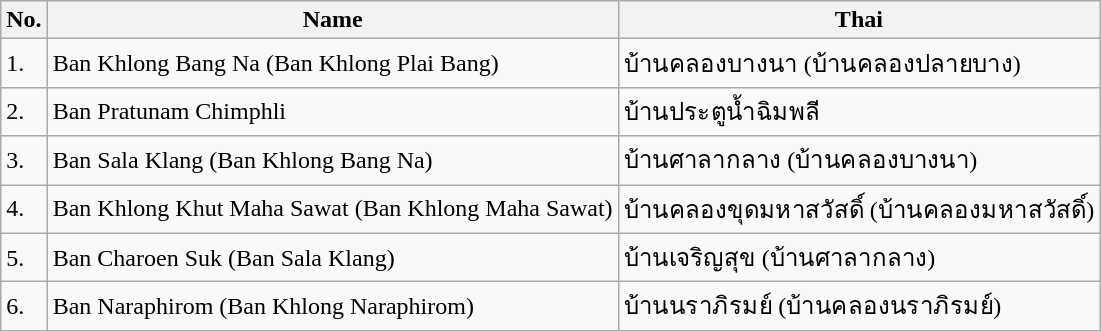<table class="wikitable sortable">
<tr>
<th>No.</th>
<th>Name</th>
<th>Thai</th>
</tr>
<tr>
<td>1.</td>
<td>Ban Khlong Bang Na (Ban Khlong Plai Bang)</td>
<td>บ้านคลองบางนา (บ้านคลองปลายบาง)</td>
</tr>
<tr>
<td>2.</td>
<td>Ban Pratunam Chimphli</td>
<td>บ้านประตูน้ำฉิมพลี</td>
</tr>
<tr>
<td>3.</td>
<td>Ban Sala Klang (Ban Khlong Bang Na)</td>
<td>บ้านศาลากลาง (บ้านคลองบางนา)</td>
</tr>
<tr>
<td>4.</td>
<td>Ban Khlong Khut Maha Sawat (Ban Khlong Maha Sawat)</td>
<td>บ้านคลองขุดมหาสวัสดิ์ (บ้านคลองมหาสวัสดิ์)</td>
</tr>
<tr>
<td>5.</td>
<td>Ban Charoen Suk (Ban Sala Klang)</td>
<td>บ้านเจริญสุข (บ้านศาลากลาง)</td>
</tr>
<tr>
<td>6.</td>
<td>Ban Naraphirom (Ban Khlong Naraphirom)</td>
<td>บ้านนราภิรมย์ (บ้านคลองนราภิรมย์)</td>
</tr>
</table>
